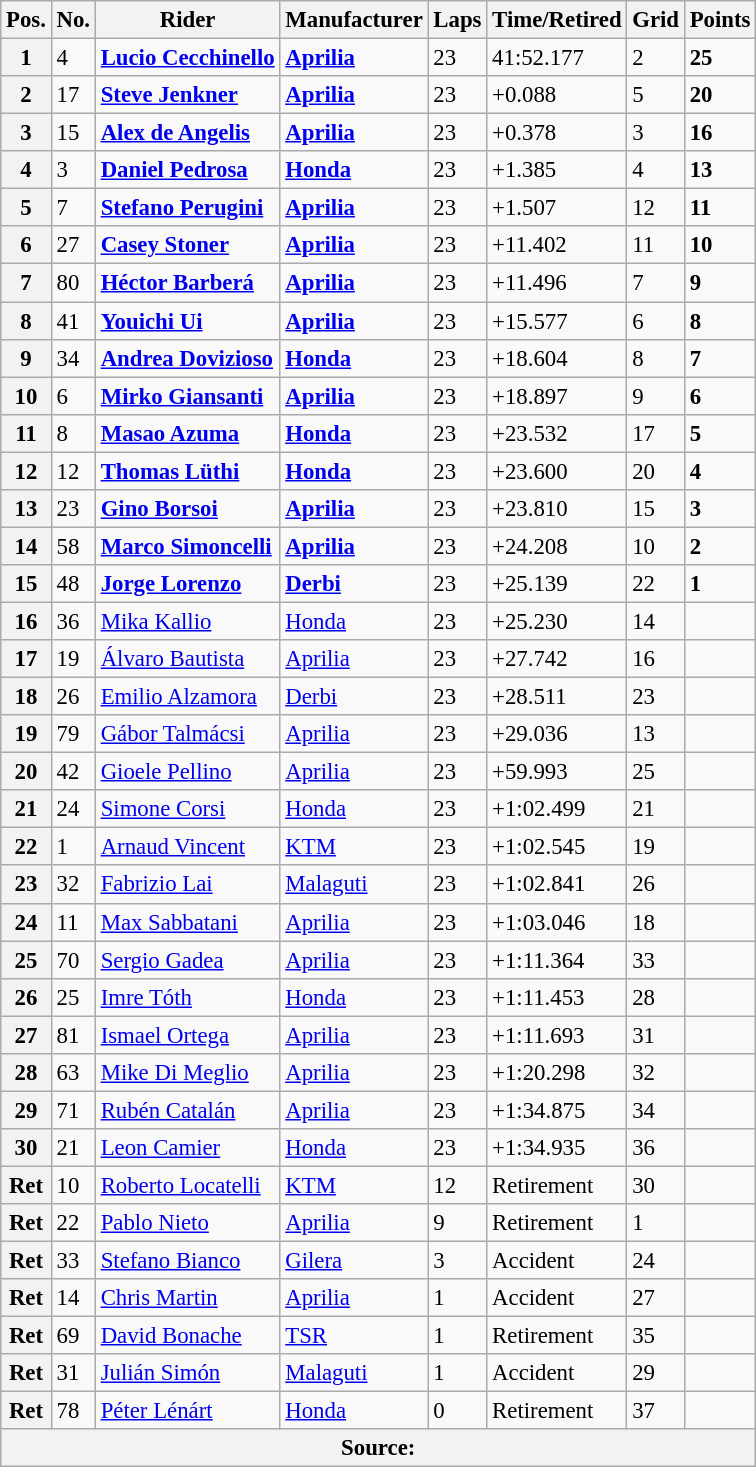<table class="wikitable" style="font-size: 95%;">
<tr>
<th>Pos.</th>
<th>No.</th>
<th>Rider</th>
<th>Manufacturer</th>
<th>Laps</th>
<th>Time/Retired</th>
<th>Grid</th>
<th>Points</th>
</tr>
<tr>
<th>1</th>
<td>4</td>
<td> <strong><a href='#'>Lucio Cecchinello</a></strong></td>
<td><strong><a href='#'>Aprilia</a></strong></td>
<td>23</td>
<td>41:52.177</td>
<td>2</td>
<td><strong>25</strong></td>
</tr>
<tr>
<th>2</th>
<td>17</td>
<td> <strong><a href='#'>Steve Jenkner</a></strong></td>
<td><strong><a href='#'>Aprilia</a></strong></td>
<td>23</td>
<td>+0.088</td>
<td>5</td>
<td><strong>20</strong></td>
</tr>
<tr>
<th>3</th>
<td>15</td>
<td> <strong><a href='#'>Alex de Angelis</a></strong></td>
<td><strong><a href='#'>Aprilia</a></strong></td>
<td>23</td>
<td>+0.378</td>
<td>3</td>
<td><strong>16</strong></td>
</tr>
<tr>
<th>4</th>
<td>3</td>
<td> <strong><a href='#'>Daniel Pedrosa</a></strong></td>
<td><strong><a href='#'>Honda</a></strong></td>
<td>23</td>
<td>+1.385</td>
<td>4</td>
<td><strong>13</strong></td>
</tr>
<tr>
<th>5</th>
<td>7</td>
<td> <strong><a href='#'>Stefano Perugini</a></strong></td>
<td><strong><a href='#'>Aprilia</a></strong></td>
<td>23</td>
<td>+1.507</td>
<td>12</td>
<td><strong>11</strong></td>
</tr>
<tr>
<th>6</th>
<td>27</td>
<td> <strong><a href='#'>Casey Stoner</a></strong></td>
<td><strong><a href='#'>Aprilia</a></strong></td>
<td>23</td>
<td>+11.402</td>
<td>11</td>
<td><strong>10</strong></td>
</tr>
<tr>
<th>7</th>
<td>80</td>
<td> <strong><a href='#'>Héctor Barberá</a></strong></td>
<td><strong><a href='#'>Aprilia</a></strong></td>
<td>23</td>
<td>+11.496</td>
<td>7</td>
<td><strong>9</strong></td>
</tr>
<tr>
<th>8</th>
<td>41</td>
<td> <strong><a href='#'>Youichi Ui</a></strong></td>
<td><strong><a href='#'>Aprilia</a></strong></td>
<td>23</td>
<td>+15.577</td>
<td>6</td>
<td><strong>8</strong></td>
</tr>
<tr>
<th>9</th>
<td>34</td>
<td> <strong><a href='#'>Andrea Dovizioso</a></strong></td>
<td><strong><a href='#'>Honda</a></strong></td>
<td>23</td>
<td>+18.604</td>
<td>8</td>
<td><strong>7</strong></td>
</tr>
<tr>
<th>10</th>
<td>6</td>
<td> <strong><a href='#'>Mirko Giansanti</a></strong></td>
<td><strong><a href='#'>Aprilia</a></strong></td>
<td>23</td>
<td>+18.897</td>
<td>9</td>
<td><strong>6</strong></td>
</tr>
<tr>
<th>11</th>
<td>8</td>
<td> <strong><a href='#'>Masao Azuma</a></strong></td>
<td><strong><a href='#'>Honda</a></strong></td>
<td>23</td>
<td>+23.532</td>
<td>17</td>
<td><strong>5</strong></td>
</tr>
<tr>
<th>12</th>
<td>12</td>
<td> <strong><a href='#'>Thomas Lüthi</a></strong></td>
<td><strong><a href='#'>Honda</a></strong></td>
<td>23</td>
<td>+23.600</td>
<td>20</td>
<td><strong>4</strong></td>
</tr>
<tr>
<th>13</th>
<td>23</td>
<td> <strong><a href='#'>Gino Borsoi</a></strong></td>
<td><strong><a href='#'>Aprilia</a></strong></td>
<td>23</td>
<td>+23.810</td>
<td>15</td>
<td><strong>3</strong></td>
</tr>
<tr>
<th>14</th>
<td>58</td>
<td> <strong><a href='#'>Marco Simoncelli</a></strong></td>
<td><strong><a href='#'>Aprilia</a></strong></td>
<td>23</td>
<td>+24.208</td>
<td>10</td>
<td><strong>2</strong></td>
</tr>
<tr>
<th>15</th>
<td>48</td>
<td> <strong><a href='#'>Jorge Lorenzo</a></strong></td>
<td><strong><a href='#'>Derbi</a></strong></td>
<td>23</td>
<td>+25.139</td>
<td>22</td>
<td><strong>1</strong></td>
</tr>
<tr>
<th>16</th>
<td>36</td>
<td> <a href='#'>Mika Kallio</a></td>
<td><a href='#'>Honda</a></td>
<td>23</td>
<td>+25.230</td>
<td>14</td>
<td></td>
</tr>
<tr>
<th>17</th>
<td>19</td>
<td> <a href='#'>Álvaro Bautista</a></td>
<td><a href='#'>Aprilia</a></td>
<td>23</td>
<td>+27.742</td>
<td>16</td>
<td></td>
</tr>
<tr>
<th>18</th>
<td>26</td>
<td> <a href='#'>Emilio Alzamora</a></td>
<td><a href='#'>Derbi</a></td>
<td>23</td>
<td>+28.511</td>
<td>23</td>
<td></td>
</tr>
<tr>
<th>19</th>
<td>79</td>
<td> <a href='#'>Gábor Talmácsi</a></td>
<td><a href='#'>Aprilia</a></td>
<td>23</td>
<td>+29.036</td>
<td>13</td>
<td></td>
</tr>
<tr>
<th>20</th>
<td>42</td>
<td> <a href='#'>Gioele Pellino</a></td>
<td><a href='#'>Aprilia</a></td>
<td>23</td>
<td>+59.993</td>
<td>25</td>
<td></td>
</tr>
<tr>
<th>21</th>
<td>24</td>
<td> <a href='#'>Simone Corsi</a></td>
<td><a href='#'>Honda</a></td>
<td>23</td>
<td>+1:02.499</td>
<td>21</td>
<td></td>
</tr>
<tr>
<th>22</th>
<td>1</td>
<td> <a href='#'>Arnaud Vincent</a></td>
<td><a href='#'>KTM</a></td>
<td>23</td>
<td>+1:02.545</td>
<td>19</td>
<td></td>
</tr>
<tr>
<th>23</th>
<td>32</td>
<td> <a href='#'>Fabrizio Lai</a></td>
<td><a href='#'>Malaguti</a></td>
<td>23</td>
<td>+1:02.841</td>
<td>26</td>
<td></td>
</tr>
<tr>
<th>24</th>
<td>11</td>
<td> <a href='#'>Max Sabbatani</a></td>
<td><a href='#'>Aprilia</a></td>
<td>23</td>
<td>+1:03.046</td>
<td>18</td>
<td></td>
</tr>
<tr>
<th>25</th>
<td>70</td>
<td> <a href='#'>Sergio Gadea</a></td>
<td><a href='#'>Aprilia</a></td>
<td>23</td>
<td>+1:11.364</td>
<td>33</td>
<td></td>
</tr>
<tr>
<th>26</th>
<td>25</td>
<td> <a href='#'>Imre Tóth</a></td>
<td><a href='#'>Honda</a></td>
<td>23</td>
<td>+1:11.453</td>
<td>28</td>
<td></td>
</tr>
<tr>
<th>27</th>
<td>81</td>
<td> <a href='#'>Ismael Ortega</a></td>
<td><a href='#'>Aprilia</a></td>
<td>23</td>
<td>+1:11.693</td>
<td>31</td>
<td></td>
</tr>
<tr>
<th>28</th>
<td>63</td>
<td> <a href='#'>Mike Di Meglio</a></td>
<td><a href='#'>Aprilia</a></td>
<td>23</td>
<td>+1:20.298</td>
<td>32</td>
<td></td>
</tr>
<tr>
<th>29</th>
<td>71</td>
<td> <a href='#'>Rubén Catalán</a></td>
<td><a href='#'>Aprilia</a></td>
<td>23</td>
<td>+1:34.875</td>
<td>34</td>
<td></td>
</tr>
<tr>
<th>30</th>
<td>21</td>
<td> <a href='#'>Leon Camier</a></td>
<td><a href='#'>Honda</a></td>
<td>23</td>
<td>+1:34.935</td>
<td>36</td>
<td></td>
</tr>
<tr>
<th>Ret</th>
<td>10</td>
<td> <a href='#'>Roberto Locatelli</a></td>
<td><a href='#'>KTM</a></td>
<td>12</td>
<td>Retirement</td>
<td>30</td>
<td></td>
</tr>
<tr>
<th>Ret</th>
<td>22</td>
<td> <a href='#'>Pablo Nieto</a></td>
<td><a href='#'>Aprilia</a></td>
<td>9</td>
<td>Retirement</td>
<td>1</td>
<td></td>
</tr>
<tr>
<th>Ret</th>
<td>33</td>
<td> <a href='#'>Stefano Bianco</a></td>
<td><a href='#'>Gilera</a></td>
<td>3</td>
<td>Accident</td>
<td>24</td>
<td></td>
</tr>
<tr>
<th>Ret</th>
<td>14</td>
<td> <a href='#'>Chris Martin</a></td>
<td><a href='#'>Aprilia</a></td>
<td>1</td>
<td>Accident</td>
<td>27</td>
<td></td>
</tr>
<tr>
<th>Ret</th>
<td>69</td>
<td> <a href='#'>David Bonache</a></td>
<td><a href='#'>TSR</a></td>
<td>1</td>
<td>Retirement</td>
<td>35</td>
<td></td>
</tr>
<tr>
<th>Ret</th>
<td>31</td>
<td> <a href='#'>Julián Simón</a></td>
<td><a href='#'>Malaguti</a></td>
<td>1</td>
<td>Accident</td>
<td>29</td>
<td></td>
</tr>
<tr>
<th>Ret</th>
<td>78</td>
<td> <a href='#'>Péter Lénárt</a></td>
<td><a href='#'>Honda</a></td>
<td>0</td>
<td>Retirement</td>
<td>37</td>
<td></td>
</tr>
<tr>
<th colspan=8>Source: </th>
</tr>
</table>
